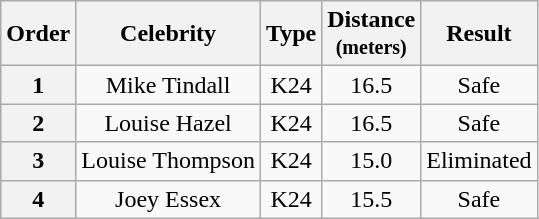<table class="wikitable plainrowheaders" style="text-align:center;">
<tr>
<th>Order</th>
<th>Celebrity</th>
<th>Type</th>
<th>Distance<br><small>(meters)</small></th>
<th>Result</th>
</tr>
<tr>
<th>1</th>
<td>Mike Tindall</td>
<td>K24</td>
<td>16.5</td>
<td>Safe</td>
</tr>
<tr>
<th>2</th>
<td>Louise Hazel</td>
<td>K24</td>
<td>16.5</td>
<td>Safe</td>
</tr>
<tr>
<th>3</th>
<td>Louise Thompson</td>
<td>K24</td>
<td>15.0</td>
<td>Eliminated</td>
</tr>
<tr>
<th>4</th>
<td>Joey Essex</td>
<td>K24</td>
<td>15.5</td>
<td>Safe</td>
</tr>
</table>
